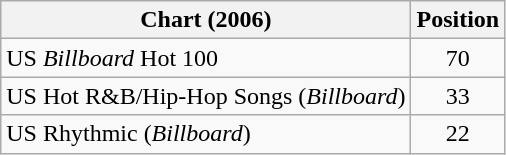<table class="wikitable sortable">
<tr>
<th>Chart (2006)</th>
<th>Position</th>
</tr>
<tr>
<td>US <em>Billboard</em> Hot 100</td>
<td align="center">70</td>
</tr>
<tr>
<td>US Hot R&B/Hip-Hop Songs (<em>Billboard</em>)</td>
<td align="center">33</td>
</tr>
<tr>
<td>US Rhythmic (<em>Billboard</em>)</td>
<td align="center">22</td>
</tr>
</table>
